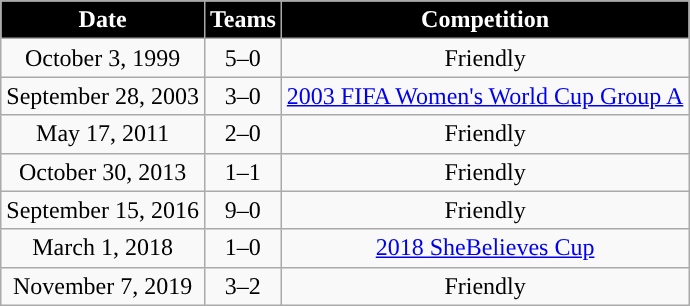<table class="wikitable sortable" style="text-align:center">
<tr>
<th style="background:#000; color:#FFF; ">Date</th>
<th style="background:#000; color:#FFF; ">Teams</th>
<th style="background:#000; color:#FFF; ">Competition</th>
</tr>
<tr>
<td>October 3, 1999</td>
<td> 5–0 </td>
<td>Friendly</td>
</tr>
<tr>
<td>September 28, 2003</td>
<td> 3–0 </td>
<td><a href='#'>2003 FIFA Women's World Cup Group A</a></td>
</tr>
<tr>
<td>May 17, 2011</td>
<td> 2–0 </td>
<td>Friendly</td>
</tr>
<tr>
<td>October 30, 2013</td>
<td> 1–1 </td>
<td>Friendly</td>
</tr>
<tr>
<td>September 15, 2016</td>
<td> 9–0 </td>
<td>Friendly</td>
</tr>
<tr>
<td>March 1, 2018</td>
<td> 1–0 </td>
<td><a href='#'>2018 SheBelieves Cup</a></td>
</tr>
<tr>
<td>November 7, 2019</td>
<td> 3–2 </td>
<td>Friendly</td>
</tr>
</table>
